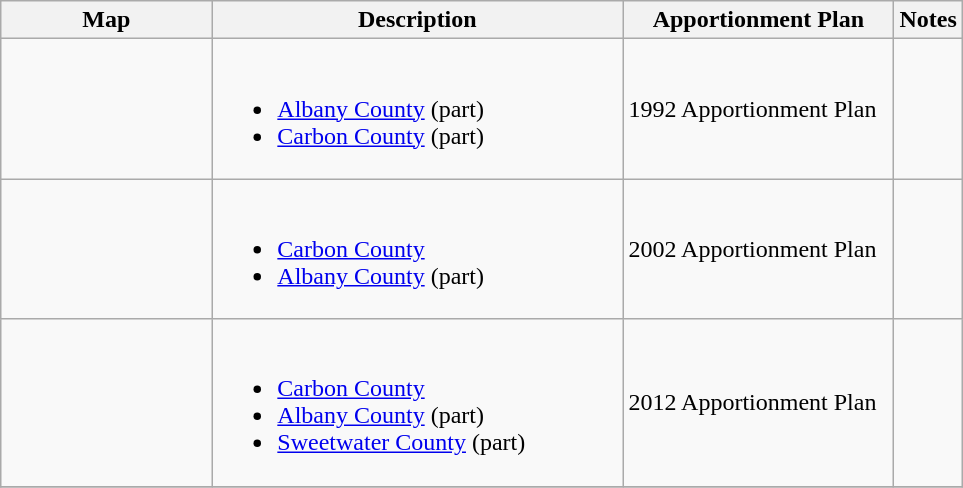<table class="wikitable sortable">
<tr>
<th style="width:100pt;">Map</th>
<th style="width:200pt;">Description</th>
<th style="width:130pt;">Apportionment Plan</th>
<th style="width:15pt;">Notes</th>
</tr>
<tr>
<td></td>
<td><br><ul><li><a href='#'>Albany County</a> (part)</li><li><a href='#'>Carbon County</a> (part)</li></ul></td>
<td>1992 Apportionment Plan</td>
<td></td>
</tr>
<tr>
<td></td>
<td><br><ul><li><a href='#'>Carbon County</a></li><li><a href='#'>Albany County</a> (part)</li></ul></td>
<td>2002 Apportionment Plan</td>
<td></td>
</tr>
<tr>
<td></td>
<td><br><ul><li><a href='#'>Carbon County</a></li><li><a href='#'>Albany County</a> (part)</li><li><a href='#'>Sweetwater County</a> (part)</li></ul></td>
<td>2012 Apportionment Plan</td>
<td></td>
</tr>
<tr>
</tr>
</table>
